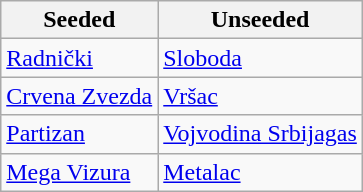<table class="wikitable">
<tr>
<th>Seeded</th>
<th>Unseeded</th>
</tr>
<tr>
<td><a href='#'>Radnički</a></td>
<td><a href='#'>Sloboda</a></td>
</tr>
<tr>
<td><a href='#'>Crvena Zvezda</a></td>
<td><a href='#'>Vršac</a></td>
</tr>
<tr>
<td><a href='#'>Partizan</a></td>
<td><a href='#'>Vojvodina Srbijagas</a></td>
</tr>
<tr>
<td><a href='#'>Mega Vizura</a></td>
<td><a href='#'>Metalac</a></td>
</tr>
</table>
